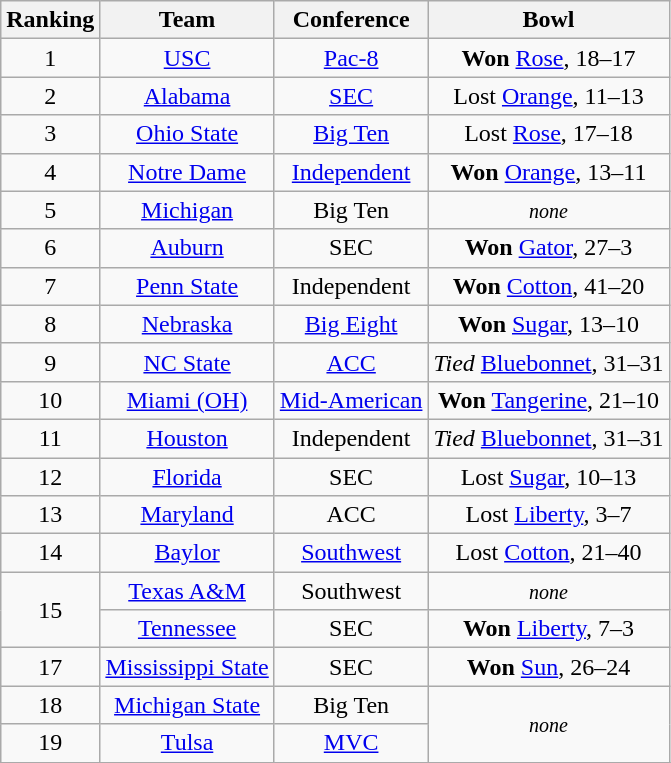<table class=wikitable style="text-align:center">
<tr>
<th>Ranking</th>
<th>Team</th>
<th>Conference</th>
<th>Bowl</th>
</tr>
<tr>
<td>1</td>
<td><a href='#'>USC</a></td>
<td><a href='#'>Pac-8</a></td>
<td><strong>Won</strong> <a href='#'>Rose</a>, 18–17</td>
</tr>
<tr>
<td>2</td>
<td><a href='#'>Alabama</a></td>
<td><a href='#'>SEC</a></td>
<td>Lost <a href='#'>Orange</a>, 11–13</td>
</tr>
<tr>
<td>3</td>
<td><a href='#'>Ohio State</a></td>
<td><a href='#'>Big Ten</a></td>
<td>Lost <a href='#'>Rose</a>, 17–18</td>
</tr>
<tr>
<td>4</td>
<td><a href='#'>Notre Dame</a></td>
<td><a href='#'>Independent</a></td>
<td><strong>Won</strong> <a href='#'>Orange</a>, 13–11</td>
</tr>
<tr>
<td>5</td>
<td><a href='#'>Michigan</a></td>
<td>Big Ten</td>
<td><small><em>none</em></small></td>
</tr>
<tr>
<td>6</td>
<td><a href='#'>Auburn</a></td>
<td>SEC</td>
<td><strong>Won</strong> <a href='#'>Gator</a>, 27–3</td>
</tr>
<tr>
<td>7</td>
<td><a href='#'>Penn State</a></td>
<td>Independent</td>
<td><strong>Won</strong> <a href='#'>Cotton</a>, 41–20</td>
</tr>
<tr>
<td>8</td>
<td><a href='#'>Nebraska</a></td>
<td><a href='#'>Big Eight</a></td>
<td><strong>Won</strong> <a href='#'>Sugar</a>, 13–10</td>
</tr>
<tr>
<td>9</td>
<td><a href='#'>NC State</a></td>
<td><a href='#'>ACC</a></td>
<td><em>Tied</em> <a href='#'>Bluebonnet</a>, 31–31</td>
</tr>
<tr>
<td>10</td>
<td><a href='#'>Miami (OH)</a></td>
<td><a href='#'>Mid-American</a></td>
<td><strong>Won</strong> <a href='#'>Tangerine</a>, 21–10</td>
</tr>
<tr>
<td>11</td>
<td><a href='#'>Houston</a></td>
<td>Independent </td>
<td><em>Tied</em> <a href='#'>Bluebonnet</a>, 31–31</td>
</tr>
<tr>
<td>12</td>
<td><a href='#'>Florida</a></td>
<td>SEC</td>
<td>Lost <a href='#'>Sugar</a>, 10–13</td>
</tr>
<tr>
<td>13</td>
<td><a href='#'>Maryland</a></td>
<td>ACC</td>
<td>Lost <a href='#'>Liberty</a>, 3–7</td>
</tr>
<tr>
<td>14</td>
<td><a href='#'>Baylor</a></td>
<td><a href='#'>Southwest</a></td>
<td>Lost <a href='#'>Cotton</a>, 21–40</td>
</tr>
<tr>
<td rowspan=2>15</td>
<td><a href='#'>Texas A&M</a></td>
<td>Southwest</td>
<td><small><em>none</em></small></td>
</tr>
<tr>
<td><a href='#'>Tennessee</a></td>
<td>SEC</td>
<td><strong>Won</strong> <a href='#'>Liberty</a>, 7–3</td>
</tr>
<tr>
<td>17</td>
<td><a href='#'>Mississippi State</a></td>
<td>SEC</td>
<td><strong>Won</strong> <a href='#'>Sun</a>, 26–24</td>
</tr>
<tr>
<td>18</td>
<td><a href='#'>Michigan State</a></td>
<td>Big Ten</td>
<td rowspan=2><small><em>none</em></small></td>
</tr>
<tr>
<td>19</td>
<td><a href='#'>Tulsa</a></td>
<td><a href='#'>MVC</a></td>
</tr>
<tr>
</tr>
</table>
